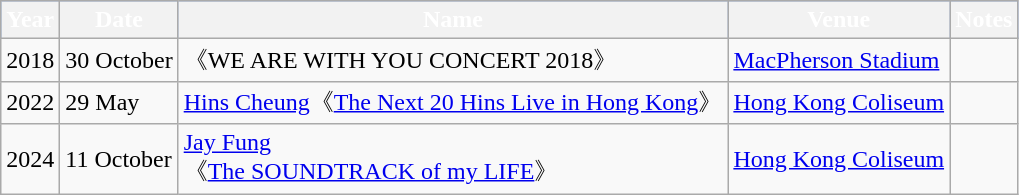<table class=wikitable>
<tr style="background:#538bec; color:white; font-weight:bold; text-align:center;">
<th>Year</th>
<th>Date</th>
<th>Name</th>
<th>Venue</th>
<th>Notes</th>
</tr>
<tr>
<td>2018</td>
<td>30 October</td>
<td>《WE ARE WITH YOU CONCERT 2018》</td>
<td><a href='#'>MacPherson Stadium</a></td>
<td></td>
</tr>
<tr>
<td>2022</td>
<td>29 May</td>
<td><a href='#'>Hins Cheung</a>《<a href='#'>The Next 20 Hins Live in Hong Kong</a>》</td>
<td><a href='#'>Hong Kong Coliseum</a></td>
<td></td>
</tr>
<tr>
<td>2024</td>
<td>11 October</td>
<td><a href='#'>Jay Fung</a><br>《<a href='#'>The SOUNDTRACK of my LIFE</a>》</td>
<td><a href='#'>Hong Kong Coliseum</a></td>
<td></td>
</tr>
</table>
